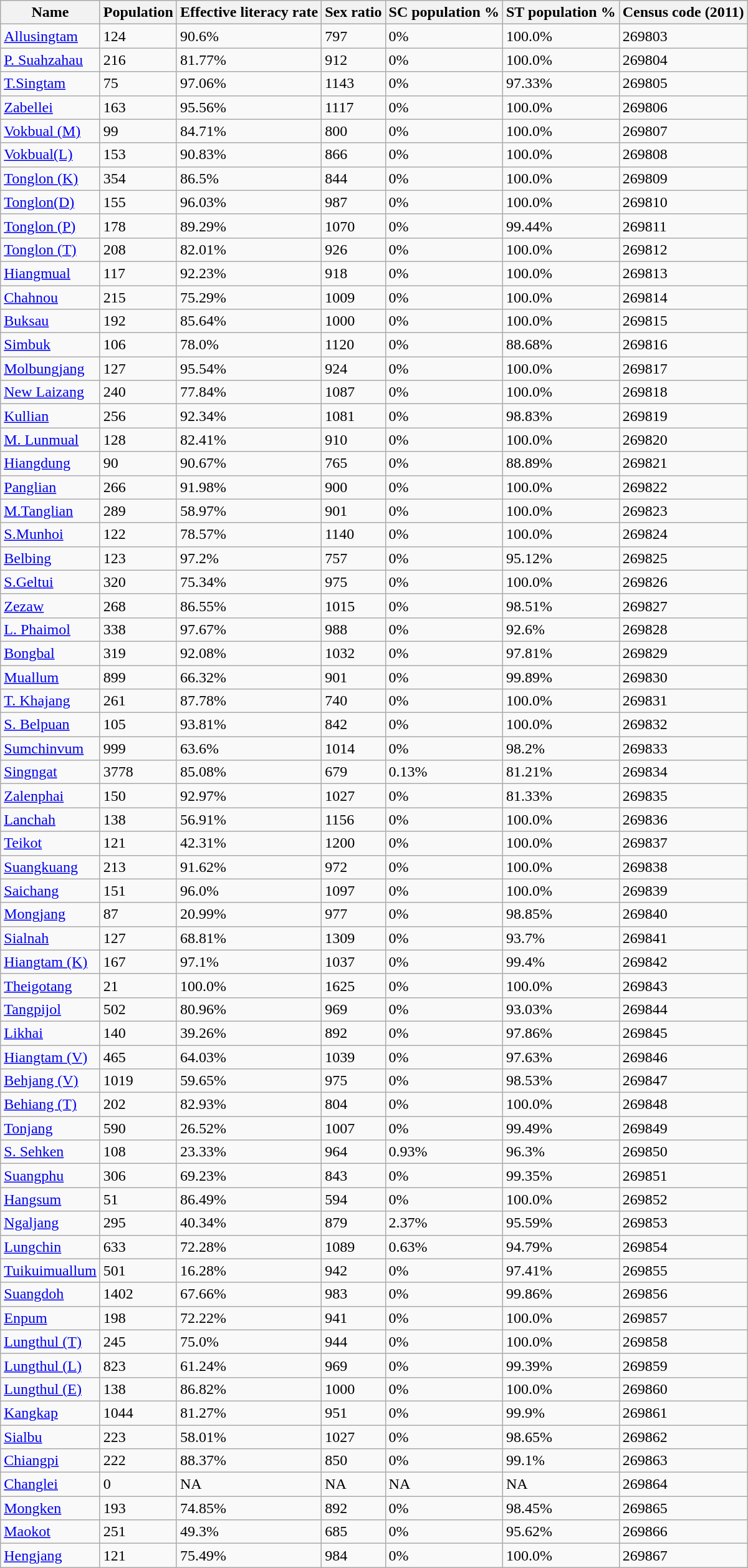<table class="wikitable sortable">
<tr>
<th>Name</th>
<th>Population</th>
<th>Effective literacy rate</th>
<th>Sex ratio</th>
<th>SC population %</th>
<th>ST population %</th>
<th>Census code (2011)</th>
</tr>
<tr>
<td><a href='#'>Allusingtam</a></td>
<td>124</td>
<td>90.6%</td>
<td>797</td>
<td>0%</td>
<td>100.0%</td>
<td>269803</td>
</tr>
<tr>
<td><a href='#'>P. Suahzahau</a></td>
<td>216</td>
<td>81.77%</td>
<td>912</td>
<td>0%</td>
<td>100.0%</td>
<td>269804</td>
</tr>
<tr>
<td><a href='#'>T.Singtam</a></td>
<td>75</td>
<td>97.06%</td>
<td>1143</td>
<td>0%</td>
<td>97.33%</td>
<td>269805</td>
</tr>
<tr>
<td><a href='#'>Zabellei</a></td>
<td>163</td>
<td>95.56%</td>
<td>1117</td>
<td>0%</td>
<td>100.0%</td>
<td>269806</td>
</tr>
<tr>
<td><a href='#'>Vokbual (M)</a></td>
<td>99</td>
<td>84.71%</td>
<td>800</td>
<td>0%</td>
<td>100.0%</td>
<td>269807</td>
</tr>
<tr>
<td><a href='#'>Vokbual(L)</a></td>
<td>153</td>
<td>90.83%</td>
<td>866</td>
<td>0%</td>
<td>100.0%</td>
<td>269808</td>
</tr>
<tr>
<td><a href='#'>Tonglon (K)</a></td>
<td>354</td>
<td>86.5%</td>
<td>844</td>
<td>0%</td>
<td>100.0%</td>
<td>269809</td>
</tr>
<tr>
<td><a href='#'>Tonglon(D)</a></td>
<td>155</td>
<td>96.03%</td>
<td>987</td>
<td>0%</td>
<td>100.0%</td>
<td>269810</td>
</tr>
<tr>
<td><a href='#'>Tonglon (P)</a></td>
<td>178</td>
<td>89.29%</td>
<td>1070</td>
<td>0%</td>
<td>99.44%</td>
<td>269811</td>
</tr>
<tr>
<td><a href='#'>Tonglon (T)</a></td>
<td>208</td>
<td>82.01%</td>
<td>926</td>
<td>0%</td>
<td>100.0%</td>
<td>269812</td>
</tr>
<tr>
<td><a href='#'>Hiangmual</a></td>
<td>117</td>
<td>92.23%</td>
<td>918</td>
<td>0%</td>
<td>100.0%</td>
<td>269813</td>
</tr>
<tr>
<td><a href='#'>Chahnou</a></td>
<td>215</td>
<td>75.29%</td>
<td>1009</td>
<td>0%</td>
<td>100.0%</td>
<td>269814</td>
</tr>
<tr>
<td><a href='#'>Buksau</a></td>
<td>192</td>
<td>85.64%</td>
<td>1000</td>
<td>0%</td>
<td>100.0%</td>
<td>269815</td>
</tr>
<tr>
<td><a href='#'>Simbuk</a></td>
<td>106</td>
<td>78.0%</td>
<td>1120</td>
<td>0%</td>
<td>88.68%</td>
<td>269816</td>
</tr>
<tr>
<td><a href='#'>Molbungjang</a></td>
<td>127</td>
<td>95.54%</td>
<td>924</td>
<td>0%</td>
<td>100.0%</td>
<td>269817</td>
</tr>
<tr>
<td><a href='#'>New Laizang</a></td>
<td>240</td>
<td>77.84%</td>
<td>1087</td>
<td>0%</td>
<td>100.0%</td>
<td>269818</td>
</tr>
<tr>
<td><a href='#'>Kullian</a></td>
<td>256</td>
<td>92.34%</td>
<td>1081</td>
<td>0%</td>
<td>98.83%</td>
<td>269819</td>
</tr>
<tr>
<td><a href='#'>M. Lunmual</a></td>
<td>128</td>
<td>82.41%</td>
<td>910</td>
<td>0%</td>
<td>100.0%</td>
<td>269820</td>
</tr>
<tr>
<td><a href='#'>Hiangdung</a></td>
<td>90</td>
<td>90.67%</td>
<td>765</td>
<td>0%</td>
<td>88.89%</td>
<td>269821</td>
</tr>
<tr>
<td><a href='#'>Panglian</a></td>
<td>266</td>
<td>91.98%</td>
<td>900</td>
<td>0%</td>
<td>100.0%</td>
<td>269822</td>
</tr>
<tr>
<td><a href='#'>M.Tanglian</a></td>
<td>289</td>
<td>58.97%</td>
<td>901</td>
<td>0%</td>
<td>100.0%</td>
<td>269823</td>
</tr>
<tr>
<td><a href='#'>S.Munhoi</a></td>
<td>122</td>
<td>78.57%</td>
<td>1140</td>
<td>0%</td>
<td>100.0%</td>
<td>269824</td>
</tr>
<tr>
<td><a href='#'>Belbing</a></td>
<td>123</td>
<td>97.2%</td>
<td>757</td>
<td>0%</td>
<td>95.12%</td>
<td>269825</td>
</tr>
<tr>
<td><a href='#'>S.Geltui</a></td>
<td>320</td>
<td>75.34%</td>
<td>975</td>
<td>0%</td>
<td>100.0%</td>
<td>269826</td>
</tr>
<tr>
<td><a href='#'>Zezaw</a></td>
<td>268</td>
<td>86.55%</td>
<td>1015</td>
<td>0%</td>
<td>98.51%</td>
<td>269827</td>
</tr>
<tr>
<td><a href='#'>L. Phaimol</a></td>
<td>338</td>
<td>97.67%</td>
<td>988</td>
<td>0%</td>
<td>92.6%</td>
<td>269828</td>
</tr>
<tr>
<td><a href='#'>Bongbal</a></td>
<td>319</td>
<td>92.08%</td>
<td>1032</td>
<td>0%</td>
<td>97.81%</td>
<td>269829</td>
</tr>
<tr>
<td><a href='#'>Muallum</a></td>
<td>899</td>
<td>66.32%</td>
<td>901</td>
<td>0%</td>
<td>99.89%</td>
<td>269830</td>
</tr>
<tr>
<td><a href='#'>T. Khajang</a></td>
<td>261</td>
<td>87.78%</td>
<td>740</td>
<td>0%</td>
<td>100.0%</td>
<td>269831</td>
</tr>
<tr>
<td><a href='#'>S. Belpuan</a></td>
<td>105</td>
<td>93.81%</td>
<td>842</td>
<td>0%</td>
<td>100.0%</td>
<td>269832</td>
</tr>
<tr>
<td><a href='#'>Sumchinvum</a></td>
<td>999</td>
<td>63.6%</td>
<td>1014</td>
<td>0%</td>
<td>98.2%</td>
<td>269833</td>
</tr>
<tr>
<td><a href='#'>Singngat</a></td>
<td>3778</td>
<td>85.08%</td>
<td>679</td>
<td>0.13%</td>
<td>81.21%</td>
<td>269834</td>
</tr>
<tr>
<td><a href='#'>Zalenphai</a></td>
<td>150</td>
<td>92.97%</td>
<td>1027</td>
<td>0%</td>
<td>81.33%</td>
<td>269835</td>
</tr>
<tr>
<td><a href='#'>Lanchah</a></td>
<td>138</td>
<td>56.91%</td>
<td>1156</td>
<td>0%</td>
<td>100.0%</td>
<td>269836</td>
</tr>
<tr>
<td><a href='#'>Teikot</a></td>
<td>121</td>
<td>42.31%</td>
<td>1200</td>
<td>0%</td>
<td>100.0%</td>
<td>269837</td>
</tr>
<tr>
<td><a href='#'>Suangkuang</a></td>
<td>213</td>
<td>91.62%</td>
<td>972</td>
<td>0%</td>
<td>100.0%</td>
<td>269838</td>
</tr>
<tr>
<td><a href='#'>Saichang</a></td>
<td>151</td>
<td>96.0%</td>
<td>1097</td>
<td>0%</td>
<td>100.0%</td>
<td>269839</td>
</tr>
<tr>
<td><a href='#'>Mongjang</a></td>
<td>87</td>
<td>20.99%</td>
<td>977</td>
<td>0%</td>
<td>98.85%</td>
<td>269840</td>
</tr>
<tr>
<td><a href='#'>Sialnah</a></td>
<td>127</td>
<td>68.81%</td>
<td>1309</td>
<td>0%</td>
<td>93.7%</td>
<td>269841</td>
</tr>
<tr>
<td><a href='#'>Hiangtam (K)</a></td>
<td>167</td>
<td>97.1%</td>
<td>1037</td>
<td>0%</td>
<td>99.4%</td>
<td>269842</td>
</tr>
<tr>
<td><a href='#'>Theigotang</a></td>
<td>21</td>
<td>100.0%</td>
<td>1625</td>
<td>0%</td>
<td>100.0%</td>
<td>269843</td>
</tr>
<tr>
<td><a href='#'>Tangpijol</a></td>
<td>502</td>
<td>80.96%</td>
<td>969</td>
<td>0%</td>
<td>93.03%</td>
<td>269844</td>
</tr>
<tr>
<td><a href='#'>Likhai</a></td>
<td>140</td>
<td>39.26%</td>
<td>892</td>
<td>0%</td>
<td>97.86%</td>
<td>269845</td>
</tr>
<tr>
<td><a href='#'>Hiangtam (V)</a></td>
<td>465</td>
<td>64.03%</td>
<td>1039</td>
<td>0%</td>
<td>97.63%</td>
<td>269846</td>
</tr>
<tr>
<td><a href='#'>Behjang (V)</a></td>
<td>1019</td>
<td>59.65%</td>
<td>975</td>
<td>0%</td>
<td>98.53%</td>
<td>269847</td>
</tr>
<tr>
<td><a href='#'>Behiang (T)</a></td>
<td>202</td>
<td>82.93%</td>
<td>804</td>
<td>0%</td>
<td>100.0%</td>
<td>269848</td>
</tr>
<tr>
<td><a href='#'>Tonjang</a></td>
<td>590</td>
<td>26.52%</td>
<td>1007</td>
<td>0%</td>
<td>99.49%</td>
<td>269849</td>
</tr>
<tr>
<td><a href='#'>S. Sehken</a></td>
<td>108</td>
<td>23.33%</td>
<td>964</td>
<td>0.93%</td>
<td>96.3%</td>
<td>269850</td>
</tr>
<tr>
<td><a href='#'>Suangphu</a></td>
<td>306</td>
<td>69.23%</td>
<td>843</td>
<td>0%</td>
<td>99.35%</td>
<td>269851</td>
</tr>
<tr>
<td><a href='#'>Hangsum</a></td>
<td>51</td>
<td>86.49%</td>
<td>594</td>
<td>0%</td>
<td>100.0%</td>
<td>269852</td>
</tr>
<tr>
<td><a href='#'>Ngaljang</a></td>
<td>295</td>
<td>40.34%</td>
<td>879</td>
<td>2.37%</td>
<td>95.59%</td>
<td>269853</td>
</tr>
<tr>
<td><a href='#'>Lungchin</a></td>
<td>633</td>
<td>72.28%</td>
<td>1089</td>
<td>0.63%</td>
<td>94.79%</td>
<td>269854</td>
</tr>
<tr>
<td><a href='#'>Tuikuimuallum</a></td>
<td>501</td>
<td>16.28%</td>
<td>942</td>
<td>0%</td>
<td>97.41%</td>
<td>269855</td>
</tr>
<tr>
<td><a href='#'>Suangdoh</a></td>
<td>1402</td>
<td>67.66%</td>
<td>983</td>
<td>0%</td>
<td>99.86%</td>
<td>269856</td>
</tr>
<tr>
<td><a href='#'>Enpum</a></td>
<td>198</td>
<td>72.22%</td>
<td>941</td>
<td>0%</td>
<td>100.0%</td>
<td>269857</td>
</tr>
<tr>
<td><a href='#'>Lungthul (T)</a></td>
<td>245</td>
<td>75.0%</td>
<td>944</td>
<td>0%</td>
<td>100.0%</td>
<td>269858</td>
</tr>
<tr>
<td><a href='#'>Lungthul (L)</a></td>
<td>823</td>
<td>61.24%</td>
<td>969</td>
<td>0%</td>
<td>99.39%</td>
<td>269859</td>
</tr>
<tr>
<td><a href='#'>Lungthul (E)</a></td>
<td>138</td>
<td>86.82%</td>
<td>1000</td>
<td>0%</td>
<td>100.0%</td>
<td>269860</td>
</tr>
<tr>
<td><a href='#'>Kangkap</a></td>
<td>1044</td>
<td>81.27%</td>
<td>951</td>
<td>0%</td>
<td>99.9%</td>
<td>269861</td>
</tr>
<tr>
<td><a href='#'>Sialbu</a></td>
<td>223</td>
<td>58.01%</td>
<td>1027</td>
<td>0%</td>
<td>98.65%</td>
<td>269862</td>
</tr>
<tr>
<td><a href='#'>Chiangpi</a></td>
<td>222</td>
<td>88.37%</td>
<td>850</td>
<td>0%</td>
<td>99.1%</td>
<td>269863</td>
</tr>
<tr>
<td><a href='#'>Changlei</a></td>
<td>0</td>
<td>NA</td>
<td>NA</td>
<td>NA</td>
<td>NA</td>
<td>269864</td>
</tr>
<tr>
<td><a href='#'>Mongken</a></td>
<td>193</td>
<td>74.85%</td>
<td>892</td>
<td>0%</td>
<td>98.45%</td>
<td>269865</td>
</tr>
<tr>
<td><a href='#'>Maokot</a></td>
<td>251</td>
<td>49.3%</td>
<td>685</td>
<td>0%</td>
<td>95.62%</td>
<td>269866</td>
</tr>
<tr>
<td><a href='#'>Hengjang</a></td>
<td>121</td>
<td>75.49%</td>
<td>984</td>
<td>0%</td>
<td>100.0%</td>
<td>269867</td>
</tr>
</table>
